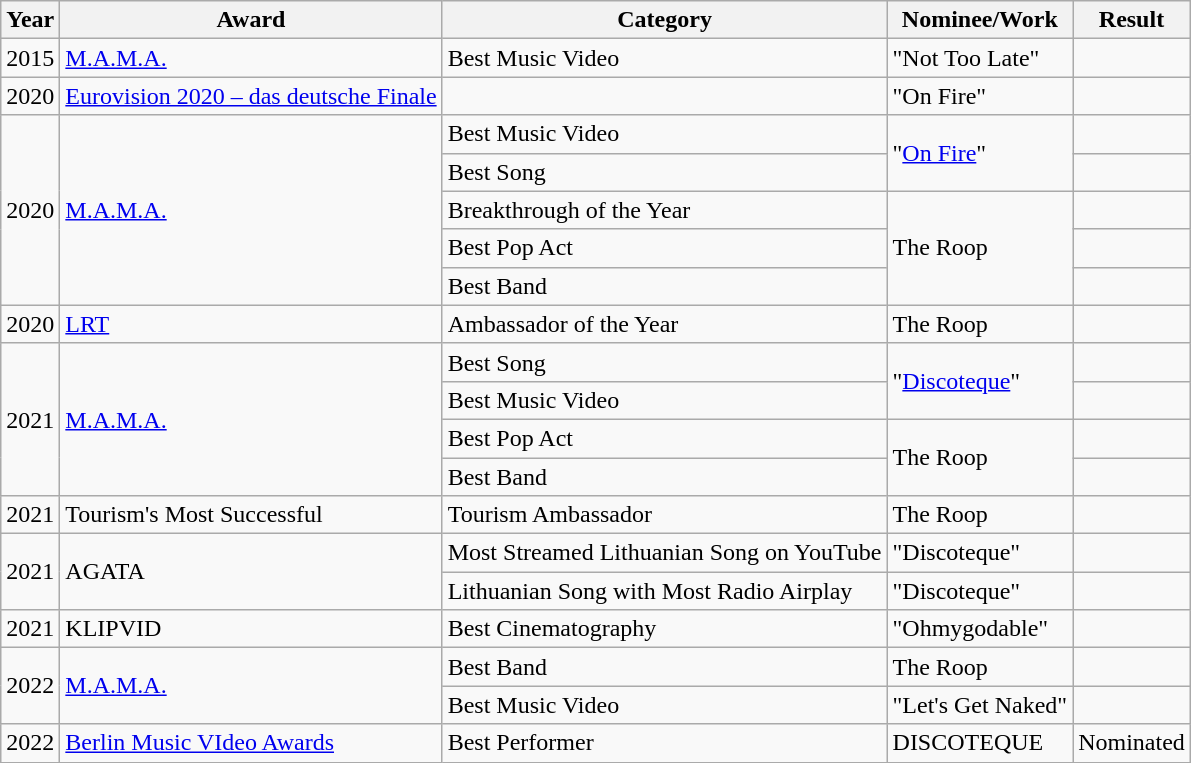<table class="wikitable sortable plainrowheaders">
<tr>
<th scope="col">Year</th>
<th scope="col">Award</th>
<th scope="col">Category</th>
<th scope="col">Nominee/Work</th>
<th scope="col">Result</th>
</tr>
<tr>
<td>2015</td>
<td><a href='#'>M.A.M.A.</a></td>
<td>Best Music Video</td>
<td>"Not Too Late"</td>
<td></td>
</tr>
<tr>
<td>2020</td>
<td><a href='#'>Eurovision 2020 – das deutsche Finale</a></td>
<td></td>
<td>"On Fire"</td>
<td></td>
</tr>
<tr>
<td rowspan="5">2020</td>
<td rowspan="5"><a href='#'>M.A.M.A.</a></td>
<td>Best Music Video</td>
<td rowspan="2">"<a href='#'>On Fire</a>"</td>
<td></td>
</tr>
<tr>
<td>Best Song</td>
<td></td>
</tr>
<tr>
<td>Breakthrough of the Year</td>
<td rowspan=3>The Roop</td>
<td></td>
</tr>
<tr>
<td>Best Pop Act</td>
<td></td>
</tr>
<tr>
<td>Best Band</td>
<td></td>
</tr>
<tr>
<td>2020</td>
<td><a href='#'>LRT</a></td>
<td>Ambassador of the Year</td>
<td>The Roop</td>
<td></td>
</tr>
<tr>
<td rowspan="4">2021</td>
<td rowspan="4"><a href='#'>M.A.M.A.</a></td>
<td>Best Song</td>
<td rowspan="2">"<a href='#'>Discoteque</a>"</td>
<td></td>
</tr>
<tr>
<td>Best Music Video</td>
<td></td>
</tr>
<tr>
<td>Best Pop Act</td>
<td rowspan="2">The Roop</td>
<td></td>
</tr>
<tr>
<td>Best Band</td>
<td></td>
</tr>
<tr>
<td>2021</td>
<td>Tourism's Most Successful</td>
<td>Tourism Ambassador</td>
<td>The Roop</td>
<td></td>
</tr>
<tr>
<td rowspan="2">2021</td>
<td rowspan="2">AGATA</td>
<td>Most Streamed Lithuanian Song on YouTube</td>
<td>"Discoteque"</td>
<td></td>
</tr>
<tr>
<td>Lithuanian Song with Most Radio Airplay</td>
<td>"Discoteque"</td>
<td></td>
</tr>
<tr>
<td>2021</td>
<td>KLIPVID</td>
<td>Best Cinematography</td>
<td>"Ohmygodable"</td>
<td></td>
</tr>
<tr>
<td rowspan="2">2022</td>
<td rowspan="2"><a href='#'>M.A.M.A.</a></td>
<td>Best Band</td>
<td>The Roop</td>
<td></td>
</tr>
<tr>
<td>Best Music Video</td>
<td>"Let's Get Naked"</td>
<td></td>
</tr>
<tr>
<td>2022</td>
<td><a href='#'>Berlin Music VIdeo Awards</a></td>
<td>Best Performer</td>
<td>DISCOTEQUE</td>
<td>Nominated</td>
</tr>
</table>
